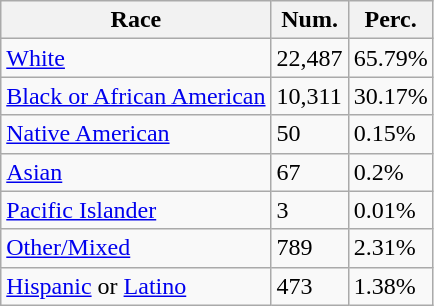<table class="wikitable">
<tr>
<th>Race</th>
<th>Num.</th>
<th>Perc.</th>
</tr>
<tr>
<td><a href='#'>White</a></td>
<td>22,487</td>
<td>65.79%</td>
</tr>
<tr>
<td><a href='#'>Black or African American</a></td>
<td>10,311</td>
<td>30.17%</td>
</tr>
<tr>
<td><a href='#'>Native American</a></td>
<td>50</td>
<td>0.15%</td>
</tr>
<tr>
<td><a href='#'>Asian</a></td>
<td>67</td>
<td>0.2%</td>
</tr>
<tr>
<td><a href='#'>Pacific Islander</a></td>
<td>3</td>
<td>0.01%</td>
</tr>
<tr>
<td><a href='#'>Other/Mixed</a></td>
<td>789</td>
<td>2.31%</td>
</tr>
<tr>
<td><a href='#'>Hispanic</a> or <a href='#'>Latino</a></td>
<td>473</td>
<td>1.38%</td>
</tr>
</table>
